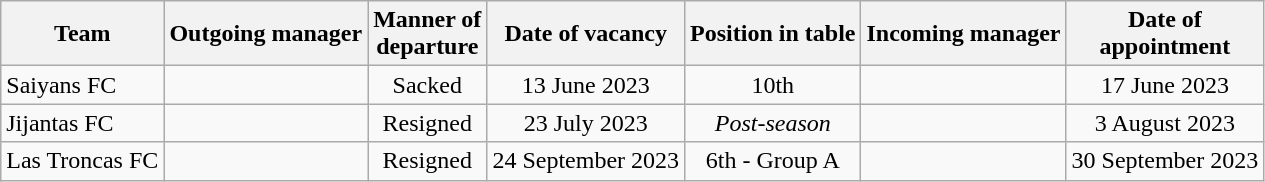<table class="wikitable sortable">
<tr>
<th>Team</th>
<th>Outgoing manager</th>
<th>Manner of<br>departure</th>
<th>Date of vacancy</th>
<th>Position in table</th>
<th>Incoming manager</th>
<th>Date of<br>appointment</th>
</tr>
<tr>
<td>Saiyans FC</td>
<td></td>
<td align=center>Sacked</td>
<td align=center>13 June 2023</td>
<td align=center>10th</td>
<td></td>
<td align=center>17 June 2023</td>
</tr>
<tr>
<td>Jijantas FC</td>
<td></td>
<td align=center>Resigned</td>
<td align=center>23 July 2023</td>
<td align=center><em>Post-season</em></td>
<td></td>
<td align=center>3 August 2023</td>
</tr>
<tr>
<td>Las Troncas FC</td>
<td></td>
<td align=center>Resigned</td>
<td align=center>24 September 2023</td>
<td align=center>6th - Group A</td>
<td></td>
<td align=center>30 September 2023</td>
</tr>
</table>
